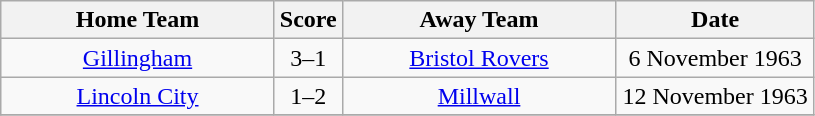<table class="wikitable" style="text-align:center;">
<tr>
<th width=175>Home Team</th>
<th width=20>Score</th>
<th width=175>Away Team</th>
<th width=125>Date</th>
</tr>
<tr>
<td><a href='#'>Gillingham</a></td>
<td>3–1</td>
<td><a href='#'>Bristol Rovers</a></td>
<td>6 November 1963</td>
</tr>
<tr>
<td><a href='#'>Lincoln City</a></td>
<td>1–2</td>
<td><a href='#'>Millwall</a></td>
<td>12 November 1963</td>
</tr>
<tr>
</tr>
</table>
